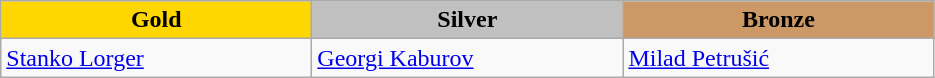<table class="wikitable" style="text-align:left">
<tr align="center">
<td width=200 bgcolor=gold><strong>Gold</strong></td>
<td width=200 bgcolor=silver><strong>Silver</strong></td>
<td width=200 bgcolor=CC9966><strong>Bronze</strong></td>
</tr>
<tr>
<td><a href='#'>Stanko Lorger</a><br><em></em></td>
<td><a href='#'>Georgi Kaburov</a><br><em></em></td>
<td><a href='#'>Milad Petrušić</a><br><em></em></td>
</tr>
</table>
